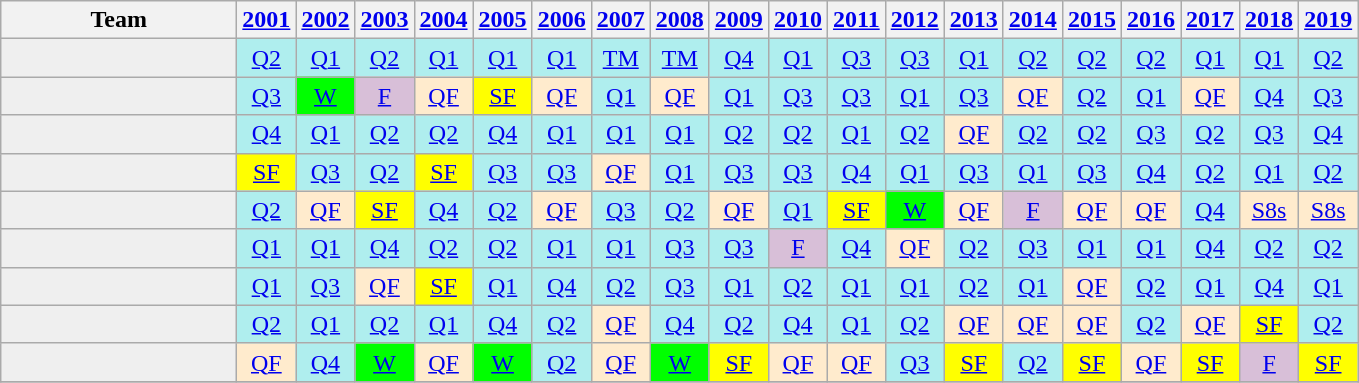<table class=wikitable style=text-align:center>
<tr>
<th width=150>Team</th>
<th><a href='#'>2001</a></th>
<th><a href='#'>2002</a></th>
<th><a href='#'>2003</a></th>
<th><a href='#'>2004</a></th>
<th><a href='#'>2005</a></th>
<th><a href='#'>2006</a></th>
<th><a href='#'>2007</a></th>
<th><a href='#'>2008</a></th>
<th><a href='#'>2009</a></th>
<th><a href='#'>2010</a></th>
<th><a href='#'>2011</a></th>
<th><a href='#'>2012</a></th>
<th><a href='#'>2013</a></th>
<th><a href='#'>2014</a></th>
<th><a href='#'>2015</a></th>
<th><a href='#'>2016</a></th>
<th><a href='#'>2017</a></th>
<th><a href='#'>2018</a></th>
<th><a href='#'>2019</a></th>
</tr>
<tr>
<td style="background:#efefef; text-align:left;"></td>
<td style="background:#afeeee;"><a href='#'>Q2</a></td>
<td style="background:#afeeee;"><a href='#'>Q1</a></td>
<td style="background:#afeeee;"><a href='#'>Q2</a></td>
<td style="background:#afeeee;"><a href='#'>Q1</a></td>
<td style="background:#afeeee;"><a href='#'>Q1</a></td>
<td style="background:#afeeee;"><a href='#'>Q1</a></td>
<td style="background:#afeeee;"><a href='#'>TM</a></td>
<td style="background:#afeeee;"><a href='#'>TM</a></td>
<td style="background:#afeeee;"><a href='#'>Q4</a></td>
<td style="background:#afeeee;"><a href='#'>Q1</a></td>
<td style="background:#afeeee;"><a href='#'>Q3</a></td>
<td style="background:#afeeee;"><a href='#'>Q3</a></td>
<td style="background:#afeeee;"><a href='#'>Q1</a></td>
<td style="background:#afeeee;"><a href='#'>Q2</a></td>
<td style="background:#afeeee;"><a href='#'>Q2</a></td>
<td style="background:#afeeee;"><a href='#'>Q2</a></td>
<td style="background:#afeeee;"><a href='#'>Q1</a></td>
<td style="background:#afeeee;"><a href='#'>Q1</a></td>
<td style="background:#afeeee;"><a href='#'>Q2</a></td>
</tr>
<tr>
<td style="background:#efefef; text-align:left;"></td>
<td style="background:#afeeee;"><a href='#'>Q3</a></td>
<td bgcolor=lime><a href='#'>W</a></td>
<td bgcolor=thistle><a href='#'>F</a></td>
<td style="background:#ffebcd;"><a href='#'>QF</a></td>
<td bgcolor=yellow><a href='#'>SF</a></td>
<td style="background:#ffebcd;"><a href='#'>QF</a></td>
<td style="background:#afeeee;"><a href='#'>Q1</a></td>
<td style="background:#ffebcd;"><a href='#'>QF</a></td>
<td style="background:#afeeee;"><a href='#'>Q1</a></td>
<td style="background:#afeeee;"><a href='#'>Q3</a></td>
<td style="background:#afeeee;"><a href='#'>Q3</a></td>
<td style="background:#afeeee;"><a href='#'>Q1</a></td>
<td style="background:#afeeee;"><a href='#'>Q3</a></td>
<td style="background:#ffebcd;"><a href='#'>QF</a></td>
<td style="background:#afeeee;"><a href='#'>Q2</a></td>
<td style="background:#afeeee;"><a href='#'>Q1</a></td>
<td style="background:#ffebcd;"><a href='#'>QF</a></td>
<td style="background:#afeeee;"><a href='#'>Q4</a></td>
<td style="background:#afeeee;"><a href='#'>Q3</a></td>
</tr>
<tr>
<td style="background:#efefef; text-align:left;"></td>
<td style="background:#afeeee;"><a href='#'>Q4</a></td>
<td style="background:#afeeee;"><a href='#'>Q1</a></td>
<td style="background:#afeeee;"><a href='#'>Q2</a></td>
<td style="background:#afeeee;"><a href='#'>Q2</a></td>
<td style="background:#afeeee;"><a href='#'>Q4</a></td>
<td style="background:#afeeee;"><a href='#'>Q1</a></td>
<td style="background:#afeeee;"><a href='#'>Q1</a></td>
<td style="background:#afeeee;"><a href='#'>Q1</a></td>
<td style="background:#afeeee;"><a href='#'>Q2</a></td>
<td style="background:#afeeee;"><a href='#'>Q2</a></td>
<td style="background:#afeeee;"><a href='#'>Q1</a></td>
<td style="background:#afeeee;"><a href='#'>Q2</a></td>
<td style="background:#ffebcd;"><a href='#'>QF</a></td>
<td style="background:#afeeee;"><a href='#'>Q2</a></td>
<td style="background:#afeeee;"><a href='#'>Q2</a></td>
<td style="background:#afeeee;"><a href='#'>Q3</a></td>
<td style="background:#afeeee;"><a href='#'>Q2</a></td>
<td style="background:#afeeee;"><a href='#'>Q3</a></td>
<td style="background:#afeeee;"><a href='#'>Q4</a></td>
</tr>
<tr>
<td style="background:#efefef; text-align:left;"></td>
<td bgcolor=yellow><a href='#'>SF</a></td>
<td style="background:#afeeee;"><a href='#'>Q3</a></td>
<td style="background:#afeeee;"><a href='#'>Q2</a></td>
<td bgcolor=yellow><a href='#'>SF</a></td>
<td style="background:#afeeee;"><a href='#'>Q3</a></td>
<td style="background:#afeeee;"><a href='#'>Q3</a></td>
<td style="background:#ffebcd;"><a href='#'>QF</a></td>
<td style="background:#afeeee;"><a href='#'>Q1</a></td>
<td style="background:#afeeee;"><a href='#'>Q3</a></td>
<td style="background:#afeeee;"><a href='#'>Q3</a></td>
<td style="background:#afeeee;"><a href='#'>Q4</a></td>
<td style="background:#afeeee;"><a href='#'>Q1</a></td>
<td style="background:#afeeee;"><a href='#'>Q3</a></td>
<td style="background:#afeeee;"><a href='#'>Q1</a></td>
<td style="background:#afeeee;"><a href='#'>Q3</a></td>
<td style="background:#afeeee;"><a href='#'>Q4</a></td>
<td style="background:#afeeee;"><a href='#'>Q2</a></td>
<td style="background:#afeeee;"><a href='#'>Q1</a></td>
<td style="background:#afeeee;"><a href='#'>Q2</a></td>
</tr>
<tr>
<td style="background:#efefef; text-align:left;"></td>
<td style="background:#afeeee;"><a href='#'>Q2</a></td>
<td style="background:#ffebcd;"><a href='#'>QF</a></td>
<td bgcolor=yellow><a href='#'>SF</a></td>
<td style="background:#afeeee;"><a href='#'>Q4</a></td>
<td style="background:#afeeee;"><a href='#'>Q2</a></td>
<td style="background:#ffebcd;"><a href='#'>QF</a></td>
<td style="background:#afeeee;"><a href='#'>Q3</a></td>
<td style="background:#afeeee;"><a href='#'>Q2</a></td>
<td style="background:#ffebcd;"><a href='#'>QF</a></td>
<td style="background:#afeeee;"><a href='#'>Q1</a></td>
<td bgcolor=yellow><a href='#'>SF</a></td>
<td bgcolor=lime><a href='#'>W</a></td>
<td style="background:#ffebcd;"><a href='#'>QF</a></td>
<td bgcolor=thistle><a href='#'>F</a></td>
<td style="background:#ffebcd;"><a href='#'>QF</a></td>
<td style="background:#ffebcd;"><a href='#'>QF</a></td>
<td style="background:#afeeee;"><a href='#'>Q4</a></td>
<td style="background:#ffebcd;"><a href='#'>S8s</a></td>
<td style="background:#ffebcd;"><a href='#'>S8s</a></td>
</tr>
<tr>
<td style="background:#efefef; text-align:left;"></td>
<td style="background:#afeeee;"><a href='#'>Q1</a></td>
<td style="background:#afeeee;"><a href='#'>Q1</a></td>
<td style="background:#afeeee;"><a href='#'>Q4</a></td>
<td style="background:#afeeee;"><a href='#'>Q2</a></td>
<td style="background:#afeeee;"><a href='#'>Q2</a></td>
<td style="background:#afeeee;"><a href='#'>Q1</a></td>
<td style="background:#afeeee;"><a href='#'>Q1</a></td>
<td style="background:#afeeee;"><a href='#'>Q3</a></td>
<td style="background:#afeeee;"><a href='#'>Q3</a></td>
<td bgcolor=thistle><a href='#'>F</a></td>
<td style="background:#afeeee;"><a href='#'>Q4</a></td>
<td style="background:#ffebcd;"><a href='#'>QF</a></td>
<td style="background:#afeeee;"><a href='#'>Q2</a></td>
<td style="background:#afeeee;"><a href='#'>Q3</a></td>
<td style="background:#afeeee;"><a href='#'>Q1</a></td>
<td style="background:#afeeee;"><a href='#'>Q1</a></td>
<td style="background:#afeeee;"><a href='#'>Q4</a></td>
<td style="background:#afeeee;"><a href='#'>Q2</a></td>
<td style="background:#afeeee;"><a href='#'>Q2</a></td>
</tr>
<tr>
<td style="background:#efefef; text-align:left;"></td>
<td style="background:#afeeee;"><a href='#'>Q1</a></td>
<td style="background:#afeeee;"><a href='#'>Q3</a></td>
<td style="background:#ffebcd;"><a href='#'>QF</a></td>
<td bgcolor=yellow><a href='#'>SF</a></td>
<td style="background:#afeeee;"><a href='#'>Q1</a></td>
<td style="background:#afeeee;"><a href='#'>Q4</a></td>
<td style="background:#afeeee;"><a href='#'>Q2</a></td>
<td style="background:#afeeee;"><a href='#'>Q3</a></td>
<td style="background:#afeeee;"><a href='#'>Q1</a></td>
<td style="background:#afeeee;"><a href='#'>Q2</a></td>
<td style="background:#afeeee;"><a href='#'>Q1</a></td>
<td style="background:#afeeee;"><a href='#'>Q1</a></td>
<td style="background:#afeeee;"><a href='#'>Q2</a></td>
<td style="background:#afeeee;"><a href='#'>Q1</a></td>
<td style="background:#ffebcd;"><a href='#'>QF</a></td>
<td style="background:#afeeee;"><a href='#'>Q2</a></td>
<td style="background:#afeeee;"><a href='#'>Q1</a></td>
<td style="background:#afeeee;"><a href='#'>Q4</a></td>
<td style="background:#afeeee;"><a href='#'>Q1</a></td>
</tr>
<tr>
<td style="background:#efefef; text-align:left;"></td>
<td style="background:#afeeee;"><a href='#'>Q2</a></td>
<td style="background:#afeeee;"><a href='#'>Q1</a></td>
<td style="background:#afeeee;"><a href='#'>Q2</a></td>
<td style="background:#afeeee;"><a href='#'>Q1</a></td>
<td style="background:#afeeee;"><a href='#'>Q4</a></td>
<td style="background:#afeeee;"><a href='#'>Q2</a></td>
<td style="background:#ffebcd;"><a href='#'>QF</a></td>
<td style="background:#afeeee;"><a href='#'>Q4</a></td>
<td style="background:#afeeee;"><a href='#'>Q2</a></td>
<td style="background:#afeeee;"><a href='#'>Q4</a></td>
<td style="background:#afeeee;"><a href='#'>Q1</a></td>
<td style="background:#afeeee;"><a href='#'>Q2</a></td>
<td style="background:#ffebcd;"><a href='#'>QF</a></td>
<td style="background:#ffebcd;"><a href='#'>QF</a></td>
<td style="background:#ffebcd;"><a href='#'>QF</a></td>
<td style="background:#afeeee;"><a href='#'>Q2</a></td>
<td style="background:#ffebcd;"><a href='#'>QF</a></td>
<td bgcolor=yellow><a href='#'>SF</a></td>
<td style="background:#afeeee;"><a href='#'>Q2</a></td>
</tr>
<tr>
<td style="background:#efefef; text-align:left;"></td>
<td style="background:#ffebcd;"><a href='#'>QF</a></td>
<td style="background:#afeeee;"><a href='#'>Q4</a></td>
<td bgcolor=lime><a href='#'>W</a></td>
<td style="background:#ffebcd;"><a href='#'>QF</a></td>
<td bgcolor=lime><a href='#'>W</a></td>
<td style="background:#afeeee;"><a href='#'>Q2</a></td>
<td style="background:#ffebcd;"><a href='#'>QF</a></td>
<td bgcolor=lime><a href='#'>W</a></td>
<td bgcolor=yellow><a href='#'>SF</a></td>
<td style="background:#ffebcd;"><a href='#'>QF</a></td>
<td style="background:#ffebcd;"><a href='#'>QF</a></td>
<td style="background:#afeeee;"><a href='#'>Q3</a></td>
<td bgcolor=yellow><a href='#'>SF</a></td>
<td style="background:#afeeee;"><a href='#'>Q2</a></td>
<td bgcolor=yellow><a href='#'>SF</a></td>
<td style="background:#ffebcd;"><a href='#'>QF</a></td>
<td bgcolor=yellow><a href='#'>SF</a></td>
<td bgcolor=thistle><a href='#'>F</a></td>
<td bgcolor=yellow><a href='#'>SF</a></td>
</tr>
<tr>
</tr>
</table>
